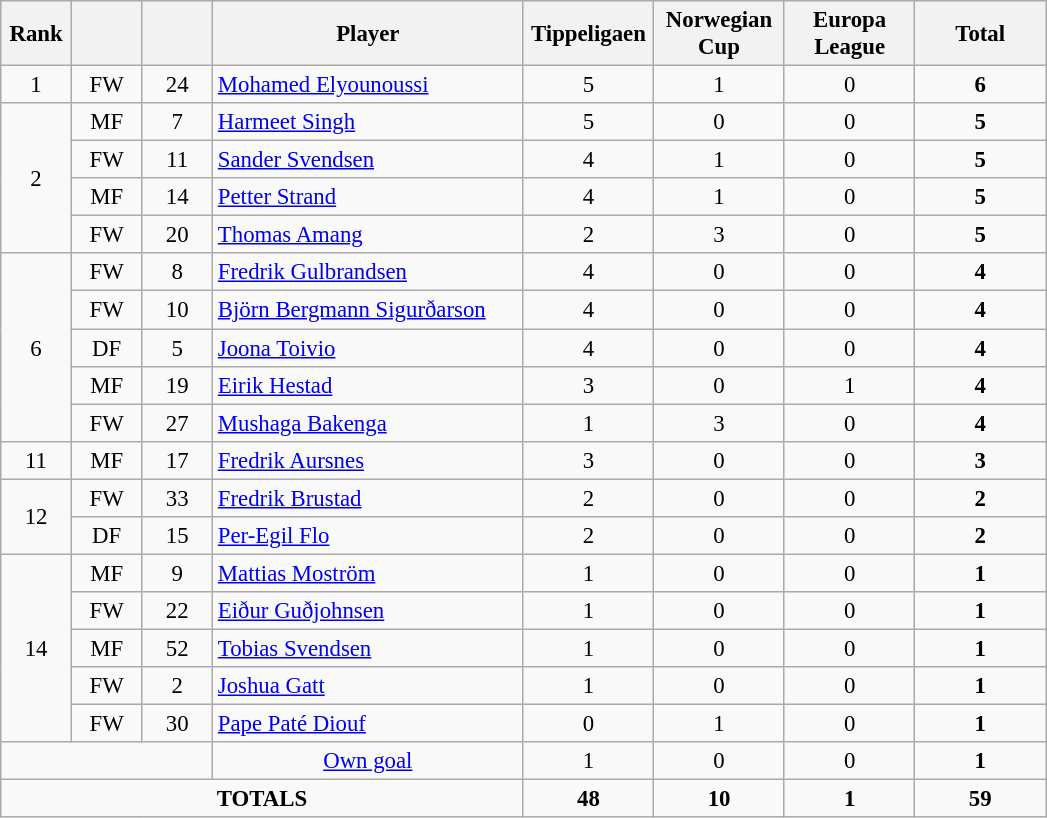<table class="wikitable" style="font-size: 95%; text-align: center;">
<tr>
<th width=40>Rank</th>
<th width=40></th>
<th width=40></th>
<th width=200>Player</th>
<th width=80>Tippeligaen</th>
<th width=80>Norwegian Cup</th>
<th width=80>Europa League</th>
<th width=80><strong>Total</strong></th>
</tr>
<tr>
<td>1</td>
<td>FW</td>
<td>24</td>
<td align="left"> <a href='#'>Mohamed Elyounoussi</a></td>
<td>5</td>
<td>1</td>
<td>0</td>
<td><strong>6</strong></td>
</tr>
<tr>
<td rowspan="4">2</td>
<td>MF</td>
<td>7</td>
<td align="left"> <a href='#'>Harmeet Singh</a></td>
<td>5</td>
<td>0</td>
<td>0</td>
<td><strong>5</strong></td>
</tr>
<tr>
<td>FW</td>
<td>11</td>
<td align="left"> <a href='#'>Sander Svendsen</a></td>
<td>4</td>
<td>1</td>
<td>0</td>
<td><strong>5</strong></td>
</tr>
<tr>
<td>MF</td>
<td>14</td>
<td align="left"> <a href='#'>Petter Strand</a></td>
<td>4</td>
<td>1</td>
<td>0</td>
<td><strong>5</strong></td>
</tr>
<tr>
<td>FW</td>
<td>20</td>
<td align="left"> <a href='#'>Thomas Amang</a></td>
<td>2</td>
<td>3</td>
<td>0</td>
<td><strong>5</strong></td>
</tr>
<tr>
<td rowspan="5">6</td>
<td>FW</td>
<td>8</td>
<td align="left"> <a href='#'>Fredrik Gulbrandsen</a></td>
<td>4</td>
<td>0</td>
<td>0</td>
<td><strong>4</strong></td>
</tr>
<tr>
<td>FW</td>
<td>10</td>
<td align="left"> <a href='#'>Björn Bergmann Sigurðarson</a></td>
<td>4</td>
<td>0</td>
<td>0</td>
<td><strong>4</strong></td>
</tr>
<tr>
<td>DF</td>
<td>5</td>
<td align="left"> <a href='#'>Joona Toivio</a></td>
<td>4</td>
<td>0</td>
<td>0</td>
<td><strong>4</strong></td>
</tr>
<tr>
<td>MF</td>
<td>19</td>
<td align="left"> <a href='#'>Eirik Hestad</a></td>
<td>3</td>
<td>0</td>
<td>1</td>
<td><strong>4</strong></td>
</tr>
<tr>
<td>FW</td>
<td>27</td>
<td align="left"> <a href='#'>Mushaga Bakenga</a></td>
<td>1</td>
<td>3</td>
<td>0</td>
<td><strong>4</strong></td>
</tr>
<tr>
<td>11</td>
<td>MF</td>
<td>17</td>
<td align="left"> <a href='#'>Fredrik Aursnes</a></td>
<td>3</td>
<td>0</td>
<td>0</td>
<td><strong>3</strong></td>
</tr>
<tr>
<td rowspan="2">12</td>
<td>FW</td>
<td>33</td>
<td align="left"> <a href='#'>Fredrik Brustad</a></td>
<td>2</td>
<td>0</td>
<td>0</td>
<td><strong>2</strong></td>
</tr>
<tr>
<td>DF</td>
<td>15</td>
<td align="left"> <a href='#'>Per-Egil Flo</a></td>
<td>2</td>
<td>0</td>
<td>0</td>
<td><strong>2</strong></td>
</tr>
<tr>
<td rowspan="5">14</td>
<td>MF</td>
<td>9</td>
<td align="left"> <a href='#'>Mattias Moström</a></td>
<td>1</td>
<td>0</td>
<td>0</td>
<td><strong>1</strong></td>
</tr>
<tr>
<td>FW</td>
<td>22</td>
<td align="left"> <a href='#'>Eiður Guðjohnsen</a></td>
<td>1</td>
<td>0</td>
<td>0</td>
<td><strong>1</strong></td>
</tr>
<tr>
<td>MF</td>
<td>52</td>
<td align="left"> <a href='#'>Tobias Svendsen</a></td>
<td>1</td>
<td>0</td>
<td>0</td>
<td><strong>1</strong></td>
</tr>
<tr>
<td>FW</td>
<td>2</td>
<td align="left"> <a href='#'>Joshua Gatt</a></td>
<td>1</td>
<td>0</td>
<td>0</td>
<td><strong>1</strong></td>
</tr>
<tr>
<td>FW</td>
<td>30</td>
<td align="left"> <a href='#'>Pape Paté Diouf</a></td>
<td>0</td>
<td>1</td>
<td>0</td>
<td><strong>1</strong></td>
</tr>
<tr>
<td colspan="3"></td>
<td><a href='#'>Own goal</a></td>
<td>1</td>
<td>0</td>
<td>0</td>
<td><strong>1</strong></td>
</tr>
<tr>
<td colspan="4"><strong>TOTALS</strong></td>
<td><strong>48</strong></td>
<td><strong>10</strong></td>
<td><strong>1</strong></td>
<td><strong>59</strong></td>
</tr>
</table>
